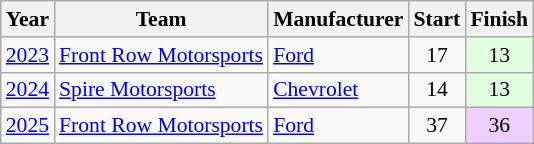<table class="wikitable" style="font-size: 90%;">
<tr>
<th>Year</th>
<th>Team</th>
<th>Manufacturer</th>
<th>Start</th>
<th>Finish</th>
</tr>
<tr>
<td><a href='#'>2023</a></td>
<td><a href='#'>Front Row Motorsports</a></td>
<td><a href='#'>Ford</a></td>
<td align=center>17</td>
<td align=center style=background:#DFFFDF;">13</td>
</tr>
<tr>
<td><a href='#'>2024</a></td>
<td><a href='#'>Spire Motorsports</a></td>
<td><a href='#'>Chevrolet</a></td>
<td align=center>14</td>
<td align=center style=background:#DFFFDF;">13</td>
</tr>
<tr>
<td><a href='#'>2025</a></td>
<td><a href='#'>Front Row Motorsports</a></td>
<td><a href='#'>Ford</a></td>
<td align=center>37</td>
<td align=center style="background:#EFCFFF;">36</td>
</tr>
</table>
